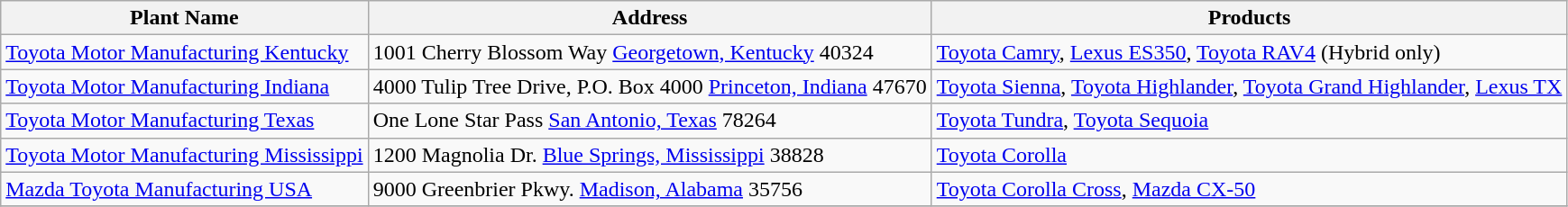<table class="wikitable">
<tr>
<th>Plant Name</th>
<th>Address</th>
<th>Products</th>
</tr>
<tr --->
<td><a href='#'>Toyota Motor Manufacturing Kentucky</a></td>
<td>1001 Cherry Blossom Way <a href='#'>Georgetown, Kentucky</a> 40324</td>
<td><a href='#'>Toyota Camry</a>, <a href='#'>Lexus ES350</a>, <a href='#'>Toyota RAV4</a> (Hybrid only)</td>
</tr>
<tr --->
<td><a href='#'>Toyota Motor Manufacturing Indiana</a></td>
<td>4000 Tulip Tree Drive, P.O. Box 4000 <a href='#'>Princeton, Indiana</a> 47670</td>
<td><a href='#'>Toyota Sienna</a>, <a href='#'>Toyota Highlander</a>, <a href='#'>Toyota Grand Highlander</a>, <a href='#'>Lexus TX</a></td>
</tr>
<tr --->
<td><a href='#'>Toyota Motor Manufacturing Texas</a></td>
<td>One Lone Star Pass <a href='#'>San Antonio, Texas</a> 78264</td>
<td><a href='#'>Toyota Tundra</a>, <a href='#'>Toyota Sequoia</a></td>
</tr>
<tr --->
<td><a href='#'>Toyota Motor Manufacturing Mississippi</a></td>
<td>1200 Magnolia Dr. <a href='#'>Blue Springs, Mississippi</a> 38828</td>
<td><a href='#'>Toyota Corolla</a></td>
</tr>
<tr --->
<td><a href='#'>Mazda Toyota Manufacturing USA</a></td>
<td>9000 Greenbrier Pkwy. <a href='#'>Madison, Alabama</a> 35756</td>
<td><a href='#'>Toyota Corolla Cross</a>, <a href='#'>Mazda CX-50</a></td>
</tr>
<tr --->
</tr>
</table>
